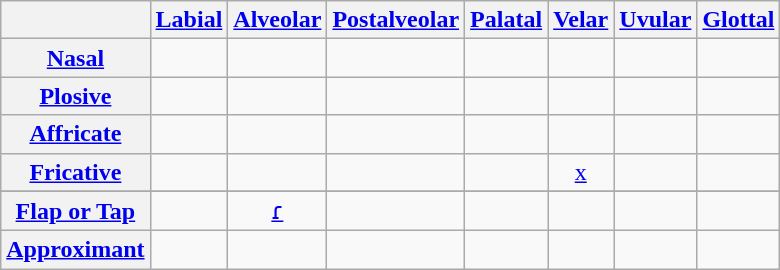<table class="wikitable" style="text-align:center;">
<tr>
<th></th>
<th><a href='#'>Labial</a></th>
<th><a href='#'>Alveolar</a></th>
<th><a href='#'>Postalveolar</a></th>
<th><a href='#'>Palatal</a></th>
<th><a href='#'>Velar</a></th>
<th><a href='#'>Uvular</a></th>
<th><a href='#'>Glottal</a></th>
</tr>
<tr>
<th><a href='#'>Nasal</a></th>
<td></td>
<td></td>
<td></td>
<td></td>
<td></td>
<td></td>
<td></td>
</tr>
<tr>
<th><a href='#'>Plosive</a></th>
<td> </td>
<td> </td>
<td></td>
<td></td>
<td> </td>
<td></td>
<td></td>
</tr>
<tr>
<th><a href='#'>Affricate</a></th>
<td></td>
<td></td>
<td> </td>
<td></td>
<td></td>
<td></td>
<td></td>
</tr>
<tr>
<th><a href='#'>Fricative</a></th>
<td> </td>
<td> </td>
<td></td>
<td></td>
<td><a href='#'>x</a></td>
<td></td>
<td></td>
</tr>
<tr>
</tr>
<tr>
<th><a href='#'>Flap or Tap</a></th>
<td></td>
<td><a href='#'>ɾ</a></td>
<td></td>
<td></td>
<td></td>
<td></td>
<td></td>
</tr>
<tr>
<th><a href='#'>Approximant</a></th>
<td></td>
<td></td>
<td></td>
<td></td>
<td></td>
<td></td>
<td></td>
</tr>
</table>
